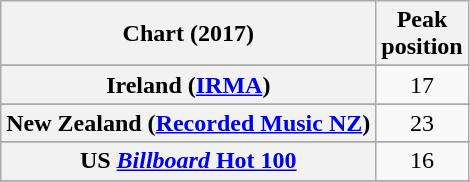<table class="wikitable sortable plainrowheaders" style="text-align:center">
<tr>
<th scope="col">Chart (2017)</th>
<th scope="col">Peak<br>position</th>
</tr>
<tr>
</tr>
<tr>
</tr>
<tr>
</tr>
<tr>
</tr>
<tr>
</tr>
<tr>
<th scope="row">Ireland (<a href='#'>IRMA</a>)</th>
<td>17</td>
</tr>
<tr>
</tr>
<tr>
<th scope="row">New Zealand (<a href='#'>Recorded Music NZ</a>)</th>
<td>23</td>
</tr>
<tr>
</tr>
<tr>
</tr>
<tr>
</tr>
<tr>
</tr>
<tr>
<th scope="row">US <a href='#'><em>Billboard</em> Hot 100</a></th>
<td>16</td>
</tr>
<tr>
</tr>
</table>
